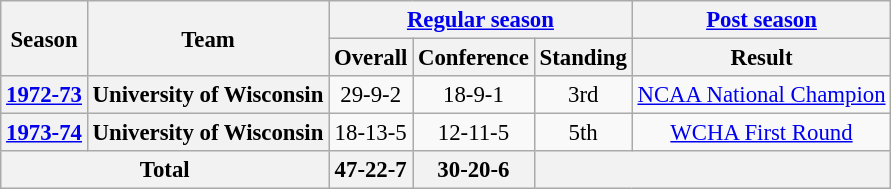<table class="wikitable" style="font-size: 95%; text-align:center;">
<tr>
<th rowspan="2">Season</th>
<th rowspan="2">Team</th>
<th colspan="3"><a href='#'>Regular season</a></th>
<th colspan="1"><a href='#'>Post season</a></th>
</tr>
<tr>
<th>Overall</th>
<th>Conference</th>
<th>Standing</th>
<th>Result</th>
</tr>
<tr>
<th><a href='#'>1972-73</a></th>
<th>University of Wisconsin</th>
<td>29-9-2</td>
<td>18-9-1</td>
<td>3rd</td>
<td><a href='#'>NCAA National Champion</a></td>
</tr>
<tr>
<th><a href='#'>1973-74</a></th>
<th>University of Wisconsin</th>
<td>18-13-5</td>
<td>12-11-5</td>
<td>5th</td>
<td><a href='#'>WCHA First Round</a></td>
</tr>
<tr>
<th colspan="2">Total</th>
<th>47-22-7</th>
<th>30-20-6</th>
<th colspan="2"></th>
</tr>
</table>
